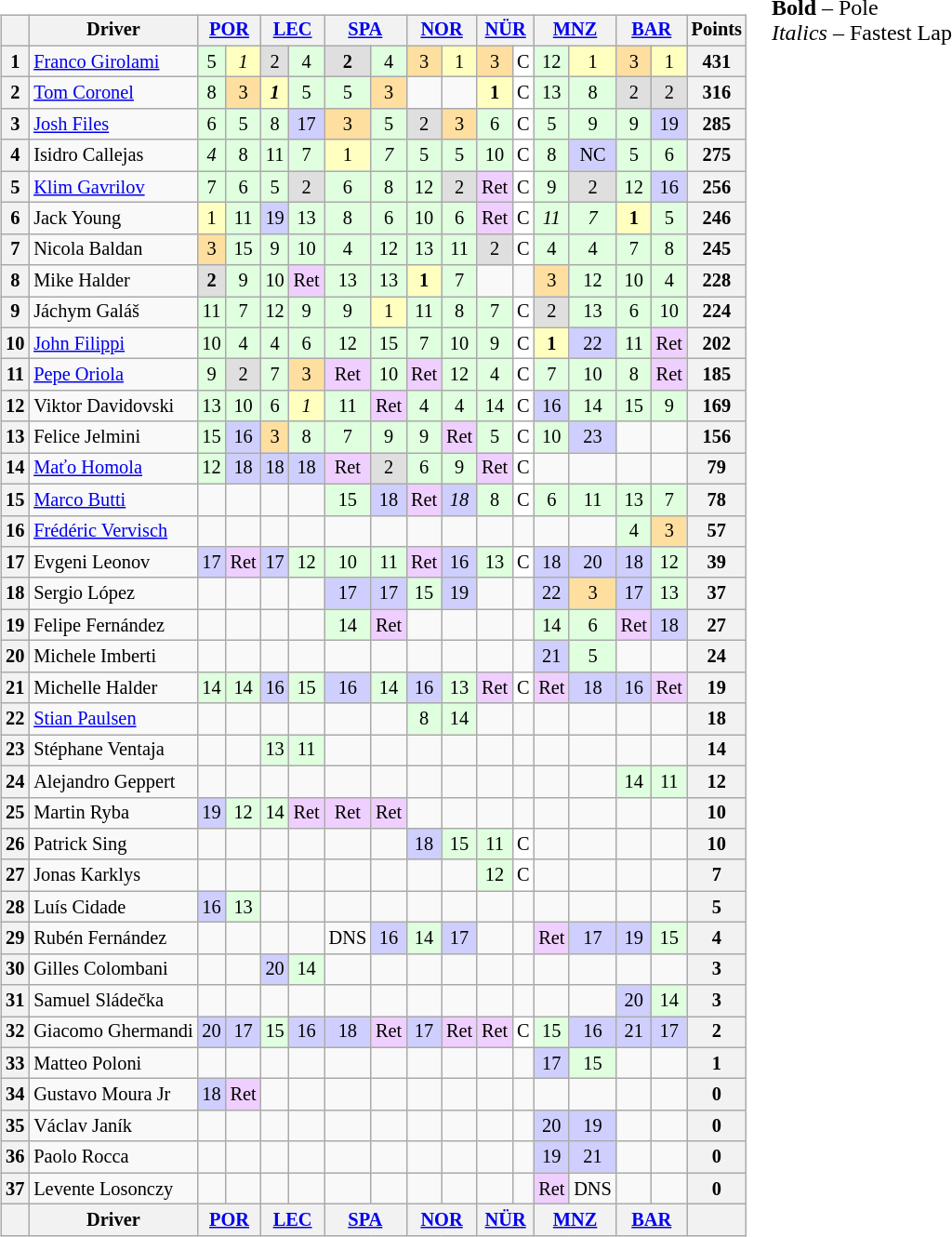<table>
<tr>
<td valign=top><br><table class="wikitable" align="left" style="font-size: 85%; text-align: center;" |>
<tr valign="top">
<th valign=middle></th>
<th valign=middle>Driver</th>
<th colspan="2"><a href='#'>POR</a><br></th>
<th colspan="2"><a href='#'>LEC</a><br></th>
<th colspan="2"><a href='#'>SPA</a><br></th>
<th colspan="2"><a href='#'>NOR</a><br></th>
<th colspan="2"><a href='#'>NÜR</a><br></th>
<th colspan="2"><a href='#'>MNZ</a><br></th>
<th colspan="2"><a href='#'>BAR</a><br></th>
<th valign="middle">Points</th>
</tr>
<tr>
<th>1</th>
<td align="left"> <a href='#'>Franco Girolami</a></td>
<td style="background:#dfffdf;">5</td>
<td style="background:#FFFFBF;"><em>1</em></td>
<td style="background:#DFDFDF;">2</td>
<td style="background:#dfffdf;">4</td>
<td style="background:#DFDFDF;"><strong>2</strong></td>
<td style="background:#dfffdf;">4</td>
<td style="background:#ffdf9f;">3</td>
<td style="background:#FFFFBF;">1</td>
<td style="background:#ffdf9f;">3</td>
<td style="background:#ffffff;">C</td>
<td style="background:#dfffdf;">12</td>
<td style="background:#FFFFBF;">1</td>
<td style="background:#ffdf9f;">3</td>
<td style="background:#FFFFBF;">1</td>
<th>431</th>
</tr>
<tr>
<th>2</th>
<td align="left"> <a href='#'>Tom Coronel</a></td>
<td style="background:#dfffdf;">8</td>
<td style="background:#ffdf9f;">3</td>
<td style="background:#FFFFBF;"><strong><em>1</em></strong></td>
<td style="background:#dfffdf;">5</td>
<td style="background:#dfffdf;">5</td>
<td style="background:#ffdf9f;">3</td>
<td></td>
<td></td>
<td style="background:#FFFFBF;"><strong>1</strong></td>
<td style="background:#ffffff;">C</td>
<td style="background:#dfffdf;">13</td>
<td style="background:#dfffdf;">8</td>
<td style="background:#DFDFDF;">2</td>
<td style="background:#DFDFDF;">2</td>
<th>316</th>
</tr>
<tr>
<th>3</th>
<td align="left"> <a href='#'>Josh Files</a></td>
<td style="background:#dfffdf;">6</td>
<td style="background:#dfffdf;">5</td>
<td style="background:#dfffdf;">8</td>
<td style="background:#cfcfff;">17</td>
<td style="background:#ffdf9f;">3</td>
<td style="background:#dfffdf;">5</td>
<td style="background:#DFDFDF;">2</td>
<td style="background:#ffdf9f;">3</td>
<td style="background:#dfffdf;">6</td>
<td style="background:#ffffff;">C</td>
<td style="background:#dfffdf;">5</td>
<td style="background:#dfffdf;">9</td>
<td style="background:#dfffdf;">9</td>
<td style="background:#cfcfff;">19</td>
<th>285</th>
</tr>
<tr>
<th>4</th>
<td align="left"> Isidro Callejas</td>
<td style="background:#dfffdf;"><em>4</em></td>
<td style="background:#dfffdf;">8</td>
<td style="background:#dfffdf;">11</td>
<td style="background:#dfffdf;">7</td>
<td style="background:#FFFFBF;">1</td>
<td style="background:#dfffdf;"><em>7</em></td>
<td style="background:#dfffdf;">5</td>
<td style="background:#dfffdf;">5</td>
<td style="background:#dfffdf;">10</td>
<td style="background:#ffffff;">C</td>
<td style="background:#dfffdf;">8</td>
<td style="background:#cfcfff;">NC</td>
<td style="background:#dfffdf;">5</td>
<td style="background:#dfffdf;">6</td>
<th>275</th>
</tr>
<tr>
<th>5</th>
<td align="left"><a href='#'>Klim Gavrilov</a></td>
<td style="background:#dfffdf;">7</td>
<td style="background:#dfffdf;">6</td>
<td style="background:#dfffdf;">5</td>
<td style="background:#DFDFDF;">2</td>
<td style="background:#dfffdf;">6</td>
<td style="background:#dfffdf;">8</td>
<td style="background:#dfffdf;">12</td>
<td style="background:#DFDFDF;">2</td>
<td style="background:#efcfff;">Ret</td>
<td style="background:#ffffff;">C</td>
<td style="background:#dfffdf;">9</td>
<td style="background:#DFDFDF;">2</td>
<td style="background:#dfffdf;">12</td>
<td style="background:#cfcfff;">16</td>
<th>256</th>
</tr>
<tr>
<th>6</th>
<td align="left"> Jack Young</td>
<td style="background:#FFFFBF;">1</td>
<td style="background:#dfffdf;">11</td>
<td style="background:#cfcfff;">19</td>
<td style="background:#dfffdf;">13</td>
<td style="background:#dfffdf;">8</td>
<td style="background:#dfffdf;">6</td>
<td style="background:#dfffdf;">10</td>
<td style="background:#dfffdf;">6</td>
<td style="background:#efcfff;">Ret</td>
<td style="background:#ffffff;">C</td>
<td style="background:#dfffdf;"><em>11</em></td>
<td style="background:#dfffdf;"><em>7</em></td>
<td style="background:#FFFFBF;"><strong>1</strong></td>
<td style="background:#dfffdf;">5</td>
<th>246</th>
</tr>
<tr>
<th>7</th>
<td align="left"> Nicola Baldan</td>
<td style="background:#ffdf9f;">3</td>
<td style="background:#dfffdf;">15</td>
<td style="background:#dfffdf;">9</td>
<td style="background:#dfffdf;">10</td>
<td style="background:#dfffdf;">4</td>
<td style="background:#dfffdf;">12</td>
<td style="background:#dfffdf;">13</td>
<td style="background:#dfffdf;">11</td>
<td style="background:#DFDFDF;">2</td>
<td style="background:#ffffff;">C</td>
<td style="background:#dfffdf;">4</td>
<td style="background:#dfffdf;">4</td>
<td style="background:#dfffdf;">7</td>
<td style="background:#dfffdf;">8</td>
<th>245</th>
</tr>
<tr>
<th>8</th>
<td align="left"> Mike Halder</td>
<td style="background:#DFDFDF;"><strong>2</strong></td>
<td style="background:#dfffdf;">9</td>
<td style="background:#dfffdf;">10</td>
<td style="background:#efcfff;">Ret</td>
<td style="background:#dfffdf;">13</td>
<td style="background:#dfffdf;">13</td>
<td style="background:#FFFFBF;"><strong>1</strong></td>
<td style="background:#dfffdf;">7</td>
<td></td>
<td></td>
<td style="background:#ffdf9f;">3</td>
<td style="background:#dfffdf;">12</td>
<td style="background:#dfffdf;">10</td>
<td style="background:#dfffdf;">4</td>
<th>228</th>
</tr>
<tr>
<th>9</th>
<td align="left"> Jáchym Galáš</td>
<td style="background:#dfffdf;">11</td>
<td style="background:#dfffdf;">7</td>
<td style="background:#dfffdf;">12</td>
<td style="background:#dfffdf;">9</td>
<td style="background:#dfffdf;">9</td>
<td style="background:#FFFFBF;">1</td>
<td style="background:#dfffdf;">11</td>
<td style="background:#dfffdf;">8</td>
<td style="background:#dfffdf;">7</td>
<td style="background:#ffffff;">C</td>
<td style="background:#DFDFDF;">2</td>
<td style="background:#dfffdf;">13</td>
<td style="background:#dfffdf;">6</td>
<td style="background:#dfffdf;">10</td>
<th>224</th>
</tr>
<tr>
<th>10</th>
<td align="left"> <a href='#'>John Filippi</a></td>
<td style="background:#dfffdf;">10</td>
<td style="background:#dfffdf;">4</td>
<td style="background:#dfffdf;">4</td>
<td style="background:#dfffdf;">6</td>
<td style="background:#dfffdf;">12</td>
<td style="background:#dfffdf;">15</td>
<td style="background:#dfffdf;">7</td>
<td style="background:#dfffdf;">10</td>
<td style="background:#dfffdf;">9</td>
<td style="background:#ffffff;">C</td>
<td style="background:#FFFFBF;"><strong>1</strong></td>
<td style="background:#cfcfff;">22</td>
<td style="background:#dfffdf;">11</td>
<td style="background:#efcfff;">Ret</td>
<th>202</th>
</tr>
<tr>
<th>11</th>
<td align="left"> <a href='#'>Pepe Oriola</a></td>
<td style="background:#dfffdf;">9</td>
<td style="background:#DFDFDF;">2</td>
<td style="background:#dfffdf;">7</td>
<td style="background:#ffdf9f;">3</td>
<td style="background:#efcfff;">Ret</td>
<td style="background:#dfffdf;">10</td>
<td style="background:#efcfff;">Ret</td>
<td style="background:#dfffdf;">12</td>
<td style="background:#dfffdf;">4</td>
<td style="background:#ffffff;">C</td>
<td style="background:#dfffdf;">7</td>
<td style="background:#dfffdf;">10</td>
<td style="background:#dfffdf;">8</td>
<td style="background:#efcfff;">Ret</td>
<th>185</th>
</tr>
<tr>
<th>12</th>
<td align="left"> Viktor Davidovski</td>
<td style="background:#dfffdf;">13</td>
<td style="background:#dfffdf;">10</td>
<td style="background:#dfffdf;">6</td>
<td style="background:#FFFFBF;"><em>1</em></td>
<td style="background:#dfffdf;">11</td>
<td style="background:#efcfff;">Ret</td>
<td style="background:#dfffdf;">4</td>
<td style="background:#dfffdf;">4</td>
<td style="background:#dfffdf;">14</td>
<td style="background:#ffffff;">C</td>
<td style="background:#cfcfff;">16</td>
<td style="background:#dfffdf;">14</td>
<td style="background:#dfffdf;">15</td>
<td style="background:#dfffdf;">9</td>
<th>169</th>
</tr>
<tr>
<th>13</th>
<td align="left"> Felice Jelmini</td>
<td style="background:#dfffdf;">15</td>
<td style="background:#cfcfff;">16</td>
<td style="background:#ffdf9f;">3</td>
<td style="background:#dfffdf;">8</td>
<td style="background:#dfffdf;">7</td>
<td style="background:#dfffdf;">9</td>
<td style="background:#dfffdf;">9</td>
<td style="background:#efcfff;">Ret</td>
<td style="background:#dfffdf;">5</td>
<td style="background:#ffffff;">C</td>
<td style="background:#dfffdf;">10</td>
<td style="background:#cfcfff;">23</td>
<td></td>
<td></td>
<th>156</th>
</tr>
<tr>
<th>14</th>
<td align="left"> <a href='#'>Maťo Homola</a></td>
<td style="background:#dfffdf;">12</td>
<td style="background:#cfcfff;">18</td>
<td style="background:#cfcfff;">18</td>
<td style="background:#cfcfff;">18</td>
<td style="background:#efcfff;">Ret</td>
<td style="background:#DFDFDF;">2</td>
<td style="background:#dfffdf;">6</td>
<td style="background:#dfffdf;">9</td>
<td style="background:#efcfff;">Ret</td>
<td style="background:#ffffff;">C</td>
<td></td>
<td></td>
<td></td>
<td></td>
<th>79</th>
</tr>
<tr>
<th>15</th>
<td align="left"> <a href='#'>Marco Butti</a></td>
<td></td>
<td></td>
<td></td>
<td></td>
<td style="background:#dfffdf;">15</td>
<td style="background:#cfcfff;">18</td>
<td style="background:#efcfff;">Ret</td>
<td style="background:#cfcfff;"><em>18</em></td>
<td style="background:#dfffdf;">8</td>
<td style="background:#ffffff;">C</td>
<td style="background:#dfffdf;">6</td>
<td style="background:#dfffdf;">11</td>
<td style="background:#dfffdf;">13</td>
<td style="background:#dfffdf;">7</td>
<th>78</th>
</tr>
<tr>
<th>16</th>
<td align="left"> <a href='#'>Frédéric Vervisch</a></td>
<td></td>
<td></td>
<td></td>
<td></td>
<td></td>
<td></td>
<td></td>
<td></td>
<td></td>
<td></td>
<td></td>
<td></td>
<td style="background:#dfffdf;">4</td>
<td style="background:#ffdf9f;">3</td>
<th>57</th>
</tr>
<tr>
<th>17</th>
<td align="left">Evgeni Leonov</td>
<td style="background:#cfcfff;">17</td>
<td style="background:#efcfff;">Ret</td>
<td style="background:#cfcfff;">17</td>
<td style="background:#dfffdf;">12</td>
<td style="background:#dfffdf;">10</td>
<td style="background:#dfffdf;">11</td>
<td style="background:#efcfff;">Ret</td>
<td style="background:#cfcfff;">16</td>
<td style="background:#dfffdf;">13</td>
<td style="background:#ffffff;">C</td>
<td style="background:#cfcfff;">18</td>
<td style="background:#cfcfff;">20</td>
<td style="background:#cfcfff;">18</td>
<td style="background:#dfffdf;">12</td>
<th>39</th>
</tr>
<tr>
<th>18</th>
<td align="left"> Sergio López</td>
<td></td>
<td></td>
<td></td>
<td></td>
<td style="background:#cfcfff;">17</td>
<td style="background:#cfcfff;">17</td>
<td style="background:#dfffdf;">15</td>
<td style="background:#cfcfff;">19</td>
<td></td>
<td></td>
<td style="background:#cfcfff;">22</td>
<td style="background:#ffdf9f;">3</td>
<td style="background:#cfcfff;">17</td>
<td style="background:#dfffdf;">13</td>
<th>37</th>
</tr>
<tr>
<th>19</th>
<td align="left"> Felipe Fernández</td>
<td></td>
<td></td>
<td></td>
<td></td>
<td style="background:#dfffdf;">14</td>
<td style="background:#efcfff;">Ret</td>
<td></td>
<td></td>
<td></td>
<td></td>
<td style="background:#dfffdf;">14</td>
<td style="background:#dfffdf;">6</td>
<td style="background:#efcfff;">Ret</td>
<td style="background:#cfcfff;">18</td>
<th>27</th>
</tr>
<tr>
<th>20</th>
<td align="left"> Michele Imberti</td>
<td></td>
<td></td>
<td></td>
<td></td>
<td></td>
<td></td>
<td></td>
<td></td>
<td></td>
<td></td>
<td style="background:#cfcfff;">21</td>
<td style="background:#dfffdf;">5</td>
<td></td>
<td></td>
<th>24</th>
</tr>
<tr>
<th>21</th>
<td align="left"> Michelle Halder</td>
<td style="background:#dfffdf;">14</td>
<td style="background:#dfffdf;">14</td>
<td style="background:#cfcfff;">16</td>
<td style="background:#dfffdf;">15</td>
<td style="background:#cfcfff;">16</td>
<td style="background:#dfffdf;">14</td>
<td style="background:#cfcfff;">16</td>
<td style="background:#dfffdf;">13</td>
<td style="background:#efcfff;">Ret</td>
<td style="background:#ffffff;">C</td>
<td style="background:#efcfff;">Ret</td>
<td style="background:#cfcfff;">18</td>
<td style="background:#cfcfff;">16</td>
<td style="background:#efcfff;">Ret</td>
<th>19</th>
</tr>
<tr>
<th>22</th>
<td align="left"> <a href='#'>Stian Paulsen</a></td>
<td></td>
<td></td>
<td></td>
<td></td>
<td></td>
<td></td>
<td style="background:#dfffdf;">8</td>
<td style="background:#dfffdf;">14</td>
<td></td>
<td></td>
<td></td>
<td></td>
<td></td>
<td></td>
<th>18</th>
</tr>
<tr>
<th>23</th>
<td align="left"> Stéphane Ventaja</td>
<td></td>
<td></td>
<td style="background:#dfffdf;">13</td>
<td style="background:#dfffdf;">11</td>
<td></td>
<td></td>
<td></td>
<td></td>
<td></td>
<td></td>
<td></td>
<td></td>
<td></td>
<td></td>
<th>14</th>
</tr>
<tr>
<th>24</th>
<td align="left"> Alejandro Geppert</td>
<td></td>
<td></td>
<td></td>
<td></td>
<td></td>
<td></td>
<td></td>
<td></td>
<td></td>
<td></td>
<td></td>
<td></td>
<td style="background:#dfffdf;">14</td>
<td style="background:#dfffdf;">11</td>
<th>12</th>
</tr>
<tr>
<th>25</th>
<td align="left"> Martin Ryba</td>
<td style="background:#cfcfff;">19</td>
<td style="background:#dfffdf;">12</td>
<td style="background:#dfffdf;">14</td>
<td style="background:#efcfff;">Ret</td>
<td style="background:#efcfff;">Ret</td>
<td style="background:#efcfff;">Ret</td>
<td></td>
<td></td>
<td></td>
<td></td>
<td></td>
<td></td>
<td></td>
<td></td>
<th>10</th>
</tr>
<tr>
<th>26</th>
<td align="left"> Patrick Sing</td>
<td></td>
<td></td>
<td></td>
<td></td>
<td></td>
<td></td>
<td style="background:#cfcfff;">18</td>
<td style="background:#dfffdf;">15</td>
<td style="background:#dfffdf;">11</td>
<td style="background:#ffffff;">C</td>
<td></td>
<td></td>
<td></td>
<td></td>
<th>10</th>
</tr>
<tr>
<th>27</th>
<td align="left"> Jonas Karklys</td>
<td></td>
<td></td>
<td></td>
<td></td>
<td></td>
<td></td>
<td></td>
<td></td>
<td style="background:#dfffdf;">12</td>
<td style="background:#ffffff;">C</td>
<td></td>
<td></td>
<td></td>
<td></td>
<th>7</th>
</tr>
<tr>
<th>28</th>
<td align="left"> Luís Cidade</td>
<td style="background:#cfcfff;">16</td>
<td style="background:#dfffdf;">13</td>
<td></td>
<td></td>
<td></td>
<td></td>
<td></td>
<td></td>
<td></td>
<td></td>
<td></td>
<td></td>
<td></td>
<td></td>
<th>5</th>
</tr>
<tr>
<th>29</th>
<td align="left"> Rubén Fernández</td>
<td></td>
<td></td>
<td></td>
<td></td>
<td>DNS</td>
<td style="background:#cfcfff;">16</td>
<td style="background:#dfffdf;">14</td>
<td style="background:#cfcfff;">17</td>
<td></td>
<td></td>
<td style="background:#efcfff;">Ret</td>
<td style="background:#cfcfff;">17</td>
<td style="background:#cfcfff;">19</td>
<td style="background:#dfffdf;">15</td>
<th>4</th>
</tr>
<tr>
<th>30</th>
<td align="left"> Gilles Colombani</td>
<td></td>
<td></td>
<td style="background:#cfcfff;">20</td>
<td style="background:#dfffdf;">14</td>
<td></td>
<td></td>
<td></td>
<td></td>
<td></td>
<td></td>
<td></td>
<td></td>
<td></td>
<td></td>
<th>3</th>
</tr>
<tr>
<th>31</th>
<td align="left"> Samuel Sládečka</td>
<td></td>
<td></td>
<td></td>
<td></td>
<td></td>
<td></td>
<td></td>
<td></td>
<td></td>
<td></td>
<td></td>
<td></td>
<td style="background:#cfcfff;">20</td>
<td style="background:#dfffdf;">14</td>
<th>3</th>
</tr>
<tr>
<th>32</th>
<td align="left"> Giacomo Ghermandi</td>
<td style="background:#cfcfff;">20</td>
<td style="background:#cfcfff;">17</td>
<td style="background:#dfffdf;">15</td>
<td style="background:#cfcfff;">16</td>
<td style="background:#cfcfff;">18</td>
<td style="background:#efcfff;">Ret</td>
<td style="background:#cfcfff;">17</td>
<td style="background:#efcfff;">Ret</td>
<td style="background:#efcfff;">Ret</td>
<td style="background:#ffffff;">C</td>
<td style="background:#dfffdf;">15</td>
<td style="background:#cfcfff;">16</td>
<td style="background:#cfcfff;">21</td>
<td style="background:#cfcfff;">17</td>
<th>2</th>
</tr>
<tr>
<th>33</th>
<td align="left"> Matteo Poloni</td>
<td></td>
<td></td>
<td></td>
<td></td>
<td></td>
<td></td>
<td></td>
<td></td>
<td></td>
<td></td>
<td style="background:#cfcfff;">17</td>
<td style="background:#dfffdf;">15</td>
<td></td>
<td></td>
<th>1</th>
</tr>
<tr>
<th>34</th>
<td align="left"> Gustavo Moura Jr</td>
<td style="background:#cfcfff;">18</td>
<td style="background:#efcfff;">Ret</td>
<td></td>
<td></td>
<td></td>
<td></td>
<td></td>
<td></td>
<td></td>
<td></td>
<td></td>
<td></td>
<td></td>
<td></td>
<th>0</th>
</tr>
<tr>
<th>35</th>
<td align="left"> Václav Janík</td>
<td></td>
<td></td>
<td></td>
<td></td>
<td></td>
<td></td>
<td></td>
<td></td>
<td></td>
<td></td>
<td style="background:#cfcfff;">20</td>
<td style="background:#cfcfff;">19</td>
<td></td>
<td></td>
<th>0</th>
</tr>
<tr>
<th>36</th>
<td align="left"> Paolo Rocca</td>
<td></td>
<td></td>
<td></td>
<td></td>
<td></td>
<td></td>
<td></td>
<td></td>
<td></td>
<td></td>
<td style="background:#cfcfff;">19</td>
<td style="background:#cfcfff;">21</td>
<td></td>
<td></td>
<th>0</th>
</tr>
<tr>
<th>37</th>
<td align="left"> Levente Losonczy</td>
<td></td>
<td></td>
<td></td>
<td></td>
<td></td>
<td></td>
<td></td>
<td></td>
<td></td>
<td></td>
<td style="background:#efcfff;">Ret</td>
<td>DNS</td>
<td></td>
<td></td>
<th>0</th>
</tr>
<tr>
<th valign=middle></th>
<th valign=middle>Driver</th>
<th colspan="2"><a href='#'>POR</a><br></th>
<th colspan="2"><a href='#'>LEC</a><br></th>
<th colspan="2"><a href='#'>SPA</a><br></th>
<th colspan="2"><a href='#'>NOR</a><br></th>
<th colspan="2"><a href='#'>NÜR</a><br></th>
<th colspan="2"><a href='#'>MNZ</a><br></th>
<th colspan="2"><a href='#'>BAR</a><br></th>
<th valign=middle>  </th>
</tr>
</table>
</td>
<td valign=top><br>
<span><strong>Bold</strong> – Pole<br>
<em>Italics</em> – Fastest Lap</span></td>
</tr>
</table>
